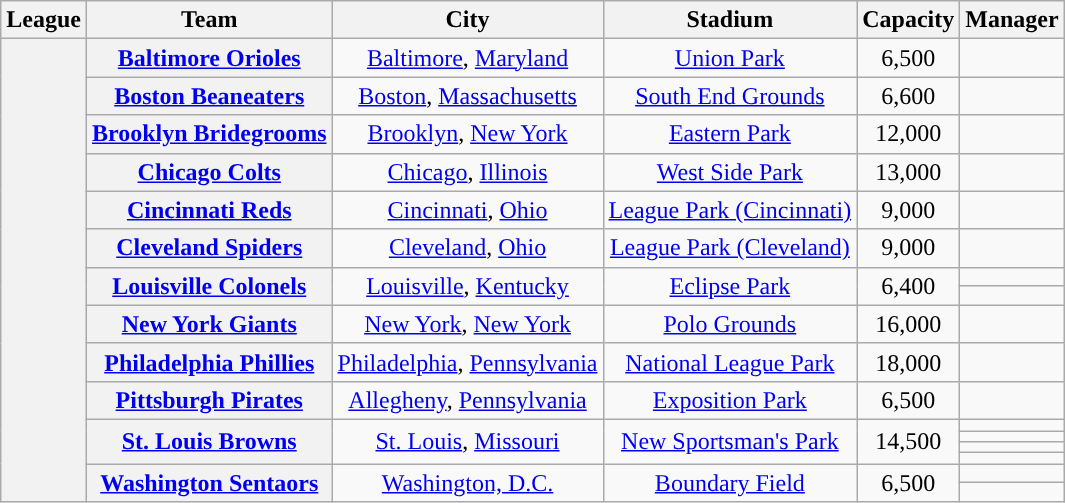<table class="wikitable sortable plainrowheaders" style="text-align:center;">
<tr>
<th scope="col">League</th>
<th scope="col">Team</th>
<th scope="col">City</th>
<th scope="col">Stadium</th>
<th scope="col">Capacity</th>
<th scope="col">Manager</th>
</tr>
<tr>
<th rowspan="17"></th>
<th scope="row"><a href='#'>Baltimore Orioles</a></th>
<td><a href='#'>Baltimore</a>, <a href='#'>Maryland</a></td>
<td><a href='#'>Union Park</a></td>
<td>6,500</td>
<td></td>
</tr>
<tr>
<th scope="row"><a href='#'>Boston Beaneaters</a></th>
<td><a href='#'>Boston</a>, <a href='#'>Massachusetts</a></td>
<td><a href='#'>South End Grounds</a></td>
<td>6,600</td>
<td></td>
</tr>
<tr>
<th scope="row"><a href='#'>Brooklyn Bridegrooms</a></th>
<td><a href='#'>Brooklyn</a>, <a href='#'>New York</a></td>
<td><a href='#'>Eastern Park</a></td>
<td>12,000</td>
<td></td>
</tr>
<tr>
<th scope="row"><a href='#'>Chicago Colts</a></th>
<td><a href='#'>Chicago</a>, <a href='#'>Illinois</a></td>
<td><a href='#'>West Side Park</a></td>
<td>13,000</td>
<td></td>
</tr>
<tr>
<th scope="row"><a href='#'>Cincinnati Reds</a></th>
<td><a href='#'>Cincinnati</a>, <a href='#'>Ohio</a></td>
<td><a href='#'>League Park (Cincinnati)</a></td>
<td>9,000</td>
<td></td>
</tr>
<tr>
<th scope="row"><a href='#'>Cleveland Spiders</a></th>
<td><a href='#'>Cleveland</a>, <a href='#'>Ohio</a></td>
<td><a href='#'>League Park (Cleveland)</a></td>
<td>9,000</td>
<td></td>
</tr>
<tr>
<th rowspan="2" scope="row"><a href='#'>Louisville Colonels</a></th>
<td rowspan="2"><a href='#'>Louisville</a>, <a href='#'>Kentucky</a></td>
<td rowspan="2"><a href='#'>Eclipse Park</a></td>
<td rowspan="2">6,400</td>
<td></td>
</tr>
<tr>
<td></td>
</tr>
<tr>
<th scope="row"><a href='#'>New York Giants</a></th>
<td><a href='#'>New York</a>, <a href='#'>New York</a></td>
<td><a href='#'>Polo Grounds</a></td>
<td>16,000</td>
<td></td>
</tr>
<tr>
<th scope="row"><a href='#'>Philadelphia Phillies</a></th>
<td><a href='#'>Philadelphia</a>, <a href='#'>Pennsylvania</a></td>
<td><a href='#'>National League Park</a></td>
<td>18,000</td>
<td></td>
</tr>
<tr>
<th scope="row"><a href='#'>Pittsburgh Pirates</a></th>
<td><a href='#'>Allegheny</a>, <a href='#'>Pennsylvania</a></td>
<td><a href='#'>Exposition Park</a></td>
<td>6,500</td>
<td></td>
</tr>
<tr>
<th rowspan="4" scope="row"><a href='#'>St. Louis Browns</a></th>
<td rowspan="4"><a href='#'>St. Louis</a>, <a href='#'>Missouri</a></td>
<td rowspan="4"><a href='#'>New Sportsman's Park</a></td>
<td rowspan="4">14,500</td>
<td></td>
</tr>
<tr>
<td></td>
</tr>
<tr>
<td></td>
</tr>
<tr>
<td></td>
</tr>
<tr>
<th rowspan="2" scope="row"><a href='#'>Washington Sentaors</a></th>
<td rowspan="2"><a href='#'>Washington, D.C.</a></td>
<td rowspan="2"><a href='#'>Boundary Field</a></td>
<td rowspan="2">6,500</td>
<td></td>
</tr>
<tr>
<td></td>
</tr>
</table>
